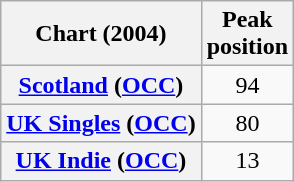<table class="wikitable sortable plainrowheaders" style="text-align:center">
<tr>
<th scope="col">Chart (2004)</th>
<th scope="col">Peak<br>position</th>
</tr>
<tr>
<th scope="row"><a href='#'>Scotland</a> (<a href='#'>OCC</a>)</th>
<td>94</td>
</tr>
<tr>
<th scope="row"><a href='#'>UK Singles</a> (<a href='#'>OCC</a>)</th>
<td>80</td>
</tr>
<tr>
<th scope="row"><a href='#'>UK Indie</a> (<a href='#'>OCC</a>)</th>
<td>13</td>
</tr>
</table>
